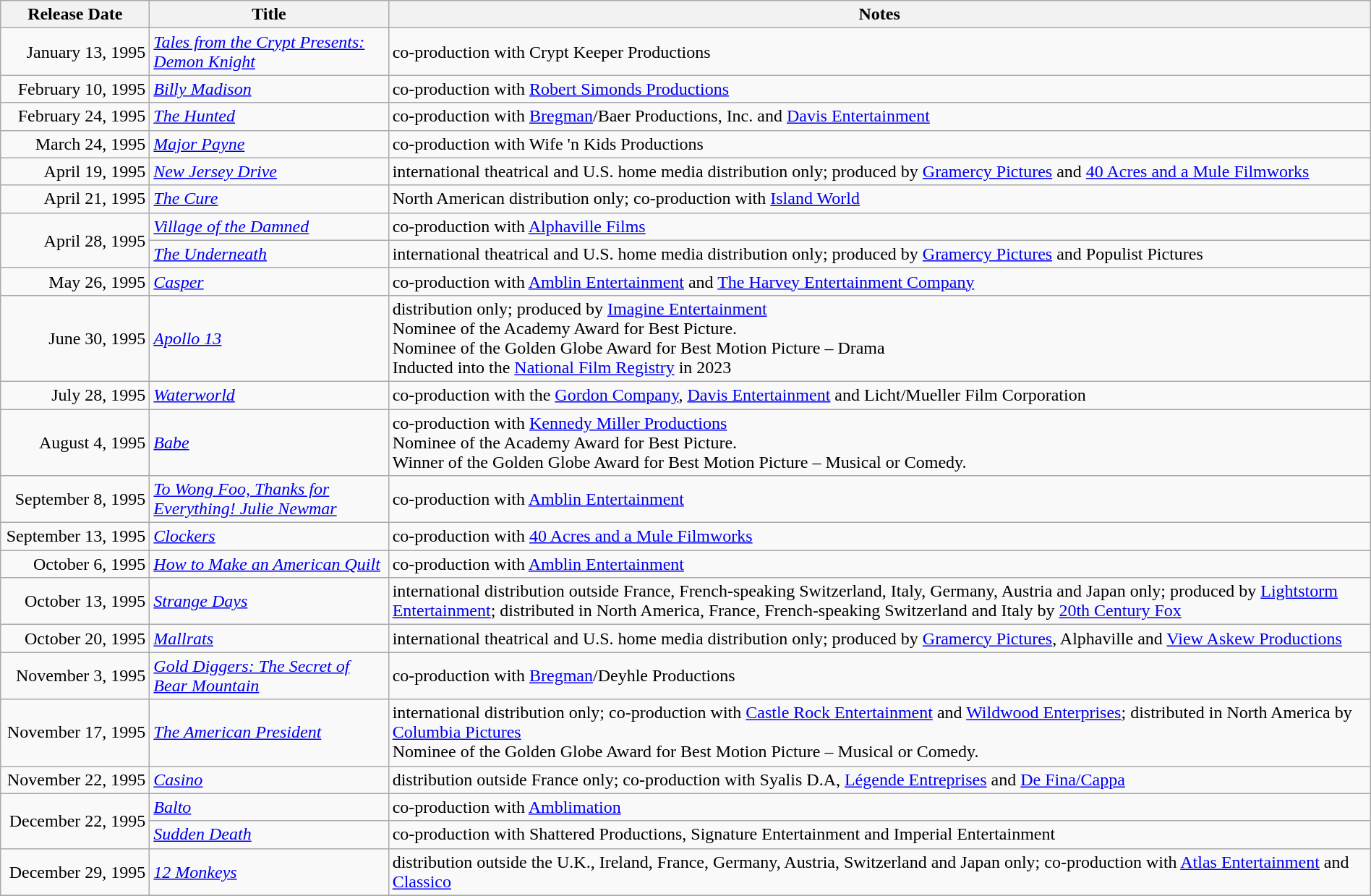<table class="wikitable sortable" style="width:100%;">
<tr>
<th scope="col" style="width:130px;">Release Date</th>
<th>Title</th>
<th>Notes</th>
</tr>
<tr>
<td style="text-align:right;">January 13, 1995</td>
<td><em><a href='#'>Tales from the Crypt Presents: Demon Knight</a></em></td>
<td>co-production with Crypt Keeper Productions</td>
</tr>
<tr>
<td style="text-align:right;">February 10, 1995</td>
<td><em><a href='#'>Billy Madison</a></em></td>
<td>co-production with <a href='#'>Robert Simonds Productions</a></td>
</tr>
<tr>
<td style="text-align:right;">February 24, 1995</td>
<td><em><a href='#'>The Hunted</a></em></td>
<td>co-production with <a href='#'>Bregman</a>/Baer Productions, Inc. and <a href='#'>Davis Entertainment</a></td>
</tr>
<tr>
<td style="text-align:right;">March 24, 1995</td>
<td><em><a href='#'>Major Payne</a></em></td>
<td>co-production with Wife 'n Kids Productions</td>
</tr>
<tr>
<td style="text-align:right;">April 19, 1995</td>
<td><em><a href='#'>New Jersey Drive</a></em></td>
<td>international theatrical and U.S. home media distribution only; produced by <a href='#'>Gramercy Pictures</a> and <a href='#'>40 Acres and a Mule Filmworks</a></td>
</tr>
<tr>
<td style="text-align:right;">April 21, 1995</td>
<td><em><a href='#'>The Cure</a></em></td>
<td>North American distribution only; co-production with <a href='#'>Island World</a></td>
</tr>
<tr>
<td style="text-align:right;" rowspan="2">April 28, 1995</td>
<td><em><a href='#'>Village of the Damned</a></em></td>
<td>co-production with <a href='#'>Alphaville Films</a></td>
</tr>
<tr>
<td><em><a href='#'>The Underneath</a></em></td>
<td>international theatrical and U.S. home media distribution only; produced by <a href='#'>Gramercy Pictures</a> and Populist Pictures</td>
</tr>
<tr>
<td style="text-align:right;">May 26, 1995</td>
<td><em><a href='#'>Casper</a></em></td>
<td>co-production with <a href='#'>Amblin Entertainment</a> and <a href='#'>The Harvey Entertainment Company</a></td>
</tr>
<tr>
<td style="text-align:right;">June 30, 1995</td>
<td><em><a href='#'>Apollo 13</a></em></td>
<td>distribution only; produced by <a href='#'>Imagine Entertainment</a><br>Nominee of the Academy Award for Best Picture.<br>Nominee of the Golden Globe Award for Best Motion Picture – Drama<br>Inducted into the <a href='#'>National Film Registry</a> in 2023</td>
</tr>
<tr>
<td style="text-align:right;">July 28, 1995</td>
<td><em><a href='#'>Waterworld</a></em></td>
<td>co-production with the <a href='#'>Gordon Company</a>, <a href='#'>Davis Entertainment</a> and Licht/Mueller Film Corporation</td>
</tr>
<tr>
<td style="text-align:right;">August 4, 1995</td>
<td><em><a href='#'>Babe</a></em></td>
<td>co-production with <a href='#'>Kennedy Miller Productions</a><br>Nominee of the Academy Award for Best Picture.<br>Winner of the Golden Globe Award for Best Motion Picture – Musical or Comedy.</td>
</tr>
<tr>
<td style="text-align:right;">September 8, 1995</td>
<td><em><a href='#'>To Wong Foo, Thanks for Everything! Julie Newmar</a></em></td>
<td>co-production with <a href='#'>Amblin Entertainment</a></td>
</tr>
<tr>
<td style="text-align:right;">September 13, 1995</td>
<td><em><a href='#'>Clockers</a></em></td>
<td>co-production with <a href='#'>40 Acres and a Mule Filmworks</a></td>
</tr>
<tr>
<td style="text-align:right;">October 6, 1995</td>
<td><em><a href='#'>How to Make an American Quilt</a></em></td>
<td>co-production with <a href='#'>Amblin Entertainment</a></td>
</tr>
<tr>
<td style="text-align:right;">October 13, 1995</td>
<td><em><a href='#'>Strange Days</a></em></td>
<td>international distribution outside France, French-speaking Switzerland, Italy, Germany, Austria and Japan only; produced by <a href='#'>Lightstorm Entertainment</a>; distributed in North America, France, French-speaking Switzerland and Italy by <a href='#'>20th Century Fox</a></td>
</tr>
<tr>
<td style="text-align:right;">October 20, 1995</td>
<td><em><a href='#'>Mallrats</a></em></td>
<td>international theatrical and U.S. home media distribution only; produced by <a href='#'>Gramercy Pictures</a>, Alphaville and <a href='#'>View Askew Productions</a></td>
</tr>
<tr>
<td style="text-align:right;">November 3, 1995</td>
<td><em><a href='#'>Gold Diggers: The Secret of Bear Mountain</a></em></td>
<td>co-production with <a href='#'>Bregman</a>/Deyhle Productions</td>
</tr>
<tr>
<td style="text-align:right;">November 17, 1995</td>
<td><em><a href='#'>The American President</a></em></td>
<td>international distribution only; co-production with <a href='#'>Castle Rock Entertainment</a> and <a href='#'>Wildwood Enterprises</a>; distributed in North America by <a href='#'>Columbia Pictures</a><br>Nominee of the Golden Globe Award for Best Motion Picture – Musical or Comedy.</td>
</tr>
<tr>
<td style="text-align:right;">November 22, 1995</td>
<td><em><a href='#'>Casino</a></em></td>
<td>distribution outside France only; co-production with Syalis D.A, <a href='#'>Légende Entreprises</a> and <a href='#'>De Fina/Cappa</a></td>
</tr>
<tr>
<td style="text-align:right;" rowspan="2">December 22, 1995</td>
<td><em><a href='#'>Balto</a></em></td>
<td>co-production with <a href='#'>Amblimation</a></td>
</tr>
<tr>
<td><em><a href='#'>Sudden Death</a></em></td>
<td>co-production with Shattered Productions, Signature Entertainment and Imperial Entertainment</td>
</tr>
<tr>
<td style="text-align:right;">December 29, 1995</td>
<td><em><a href='#'>12 Monkeys</a></em></td>
<td>distribution outside the U.K., Ireland, France, Germany, Austria, Switzerland and Japan only; co-production with <a href='#'>Atlas Entertainment</a> and <a href='#'>Classico</a></td>
</tr>
<tr>
</tr>
</table>
